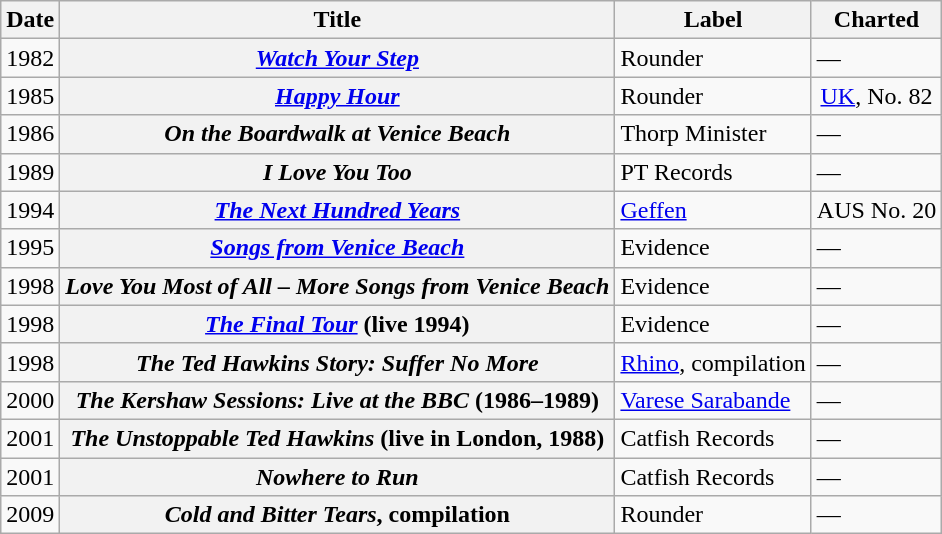<table class="wikitable plainrowheaders">
<tr>
<th style="text-align:center; vertical-align:top;">Date</th>
<th style="text-align:center; vertical-align:top;">Title</th>
<th style="text-align:center; vertical-align:top;">Label</th>
<th style="text-align:center; vertical-align:top;">Charted</th>
</tr>
<tr>
<td>1982</td>
<th scope="row"><em><a href='#'>Watch Your Step</a></em></th>
<td>Rounder</td>
<td>—</td>
</tr>
<tr>
<td>1985</td>
<th scope="row"><em><a href='#'>Happy Hour</a></em></th>
<td>Rounder</td>
<td style="text-align:center;"><a href='#'>UK</a>, No. 82</td>
</tr>
<tr>
<td>1986</td>
<th scope="row"><em>On the Boardwalk at Venice Beach</em></th>
<td>Thorp Minister</td>
<td>—</td>
</tr>
<tr>
<td>1989</td>
<th scope="row"><em>I Love You Too</em></th>
<td>PT Records</td>
<td>—</td>
</tr>
<tr>
<td>1994</td>
<th scope="row"><em><a href='#'>The Next Hundred Years</a></em></th>
<td><a href='#'>Geffen</a></td>
<td>AUS No. 20</td>
</tr>
<tr>
<td>1995</td>
<th scope="row"><em><a href='#'>Songs from Venice Beach</a></em></th>
<td>Evidence</td>
<td>—</td>
</tr>
<tr>
<td>1998</td>
<th scope="row"><em>Love You Most of All – More Songs from Venice Beach</em></th>
<td>Evidence</td>
<td>—</td>
</tr>
<tr>
<td>1998</td>
<th scope="row"><em><a href='#'>The Final Tour</a></em> (live 1994)</th>
<td>Evidence</td>
<td>—</td>
</tr>
<tr>
<td>1998</td>
<th scope="row"><em>The Ted Hawkins Story: Suffer No More</em></th>
<td><a href='#'>Rhino</a>, compilation</td>
<td>—</td>
</tr>
<tr>
<td>2000</td>
<th scope="row"><em>The Kershaw Sessions: Live at the BBC</em> (1986–1989)</th>
<td><a href='#'>Varese Sarabande</a></td>
<td>—</td>
</tr>
<tr>
<td>2001</td>
<th scope="row"><em>The Unstoppable Ted Hawkins</em> (live in London, 1988)</th>
<td>Catfish Records</td>
<td>—</td>
</tr>
<tr>
<td>2001</td>
<th scope="row"><em>Nowhere to Run</em></th>
<td>Catfish Records</td>
<td>—</td>
</tr>
<tr>
<td>2009</td>
<th scope="row"><em>Cold and Bitter Tears</em>, compilation</th>
<td>Rounder</td>
<td>—</td>
</tr>
</table>
